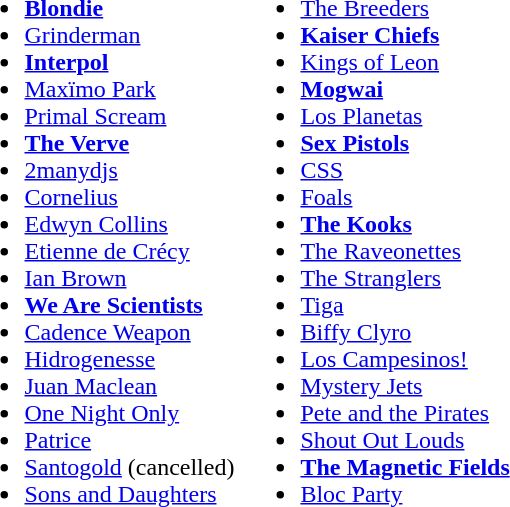<table>
<tr>
<td valign="top"><br><ul><li><strong><a href='#'>Blondie</a></strong></li><li><a href='#'>Grinderman</a></li><li><strong><a href='#'>Interpol</a></strong></li><li><a href='#'>Maxïmo Park</a></li><li><a href='#'>Primal Scream</a></li><li><strong><a href='#'>The Verve</a></strong></li><li><a href='#'>2manydjs</a></li><li><a href='#'>Cornelius</a></li><li><a href='#'>Edwyn Collins</a></li><li><a href='#'>Etienne de Crécy</a></li><li><a href='#'>Ian Brown</a></li><li><strong><a href='#'>We Are Scientists</a></strong></li><li><a href='#'>Cadence Weapon</a></li><li><a href='#'>Hidrogenesse</a></li><li><a href='#'>Juan Maclean</a></li><li><a href='#'>One Night Only</a></li><li><a href='#'>Patrice</a></li><li><a href='#'>Santogold</a> (cancelled)</li><li><a href='#'>Sons and Daughters</a></li></ul></td>
<td valign="top"><br><ul><li><a href='#'>The Breeders</a></li><li><strong><a href='#'>Kaiser Chiefs</a></strong></li><li><a href='#'>Kings of Leon</a></li><li><strong><a href='#'>Mogwai</a></strong></li><li><a href='#'>Los Planetas</a></li><li><strong><a href='#'>Sex Pistols</a></strong></li><li><a href='#'>CSS</a></li><li><a href='#'>Foals</a></li><li><strong><a href='#'>The Kooks</a></strong></li><li><a href='#'>The Raveonettes</a></li><li><a href='#'>The Stranglers</a></li><li><a href='#'>Tiga</a></li><li><a href='#'>Biffy Clyro</a></li><li><a href='#'>Los Campesinos!</a></li><li><a href='#'>Mystery Jets</a></li><li><a href='#'>Pete and the Pirates</a></li><li><a href='#'>Shout Out Louds</a></li><li><strong><a href='#'>The Magnetic Fields</a></strong></li><li><a href='#'>Bloc Party</a></li></ul></td>
</tr>
</table>
